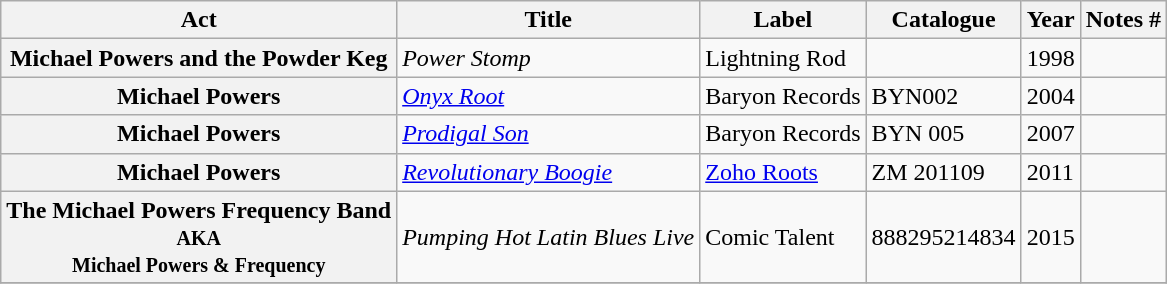<table class="wikitable plainrowheaders sortable">
<tr>
<th scope="col">Act</th>
<th scope="col">Title</th>
<th scope="col">Label</th>
<th scope="col">Catalogue</th>
<th scope="col">Year</th>
<th scope="col" class="unsortable">Notes #</th>
</tr>
<tr>
<th scope="row">Michael Powers and the Powder Keg</th>
<td><em>Power Stomp</em></td>
<td>Lightning Rod</td>
<td></td>
<td>1998</td>
<td></td>
</tr>
<tr>
<th scope="row">Michael Powers</th>
<td><em><a href='#'>Onyx Root</a></em></td>
<td>Baryon Records</td>
<td>BYN002</td>
<td>2004</td>
<td></td>
</tr>
<tr>
<th scope="row">Michael Powers</th>
<td><em><a href='#'>Prodigal Son</a></em></td>
<td>Baryon Records</td>
<td>BYN 005</td>
<td>2007</td>
<td></td>
</tr>
<tr>
<th scope="row">Michael Powers</th>
<td><em><a href='#'>Revolutionary Boogie</a></em></td>
<td><a href='#'>Zoho Roots</a></td>
<td>ZM 201109</td>
<td>2011</td>
<td></td>
</tr>
<tr>
<th scope="row">The Michael Powers Frequency Band<br><small>AKA<br> Michael Powers & Frequency</small></th>
<td><em>Pumping Hot Latin Blues Live</em></td>
<td>Comic Talent</td>
<td>888295214834</td>
<td>2015</td>
<td></td>
</tr>
<tr>
</tr>
</table>
